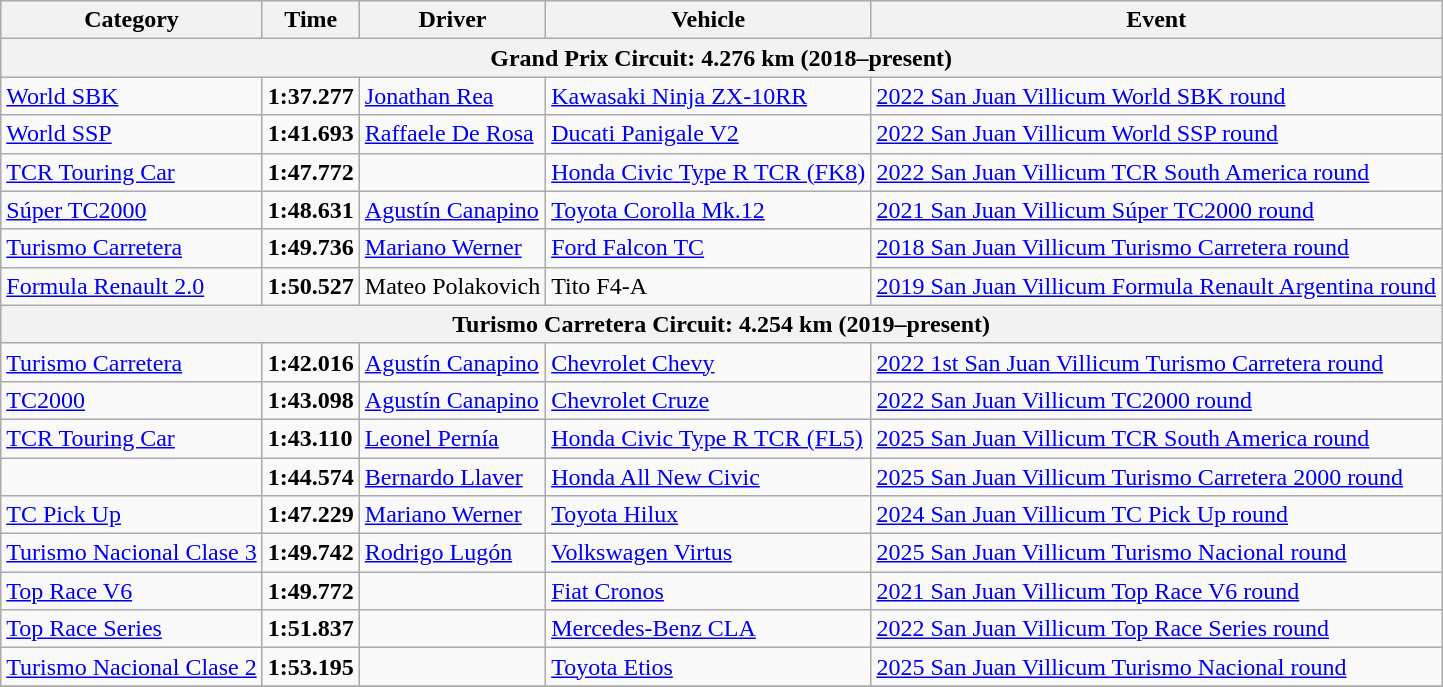<table class="wikitable">
<tr>
<th>Category</th>
<th>Time</th>
<th>Driver</th>
<th>Vehicle</th>
<th>Event</th>
</tr>
<tr>
<th colspan=5>Grand Prix Circuit: 4.276 km (2018–present)</th>
</tr>
<tr>
<td><a href='#'>World SBK</a></td>
<td><strong>1:37.277</strong></td>
<td><a href='#'>Jonathan Rea</a></td>
<td><a href='#'>Kawasaki Ninja ZX-10RR</a></td>
<td><a href='#'>2022 San Juan Villicum World SBK round</a></td>
</tr>
<tr>
<td><a href='#'>World SSP</a></td>
<td><strong>1:41.693</strong></td>
<td><a href='#'>Raffaele De Rosa</a></td>
<td><a href='#'>Ducati Panigale V2</a></td>
<td><a href='#'>2022 San Juan Villicum World SSP round</a></td>
</tr>
<tr>
<td><a href='#'>TCR Touring Car</a></td>
<td><strong>1:47.772</strong></td>
<td></td>
<td><a href='#'>Honda Civic Type R TCR (FK8)</a></td>
<td><a href='#'>2022 San Juan Villicum TCR South America round</a></td>
</tr>
<tr>
<td><a href='#'>Súper TC2000</a></td>
<td><strong>1:48.631</strong></td>
<td><a href='#'>Agustín Canapino</a></td>
<td><a href='#'>Toyota Corolla Mk.12</a></td>
<td><a href='#'>2021 San Juan Villicum Súper TC2000 round</a></td>
</tr>
<tr>
<td><a href='#'>Turismo Carretera</a></td>
<td><strong>1:49.736</strong></td>
<td><a href='#'>Mariano Werner</a></td>
<td><a href='#'>Ford Falcon TC</a></td>
<td><a href='#'>2018 San Juan Villicum Turismo Carretera round</a></td>
</tr>
<tr>
<td><a href='#'>Formula Renault 2.0</a></td>
<td><strong>1:50.527</strong></td>
<td>Mateo Polakovich</td>
<td>Tito F4-A</td>
<td><a href='#'>2019 San Juan Villicum Formula Renault Argentina round</a></td>
</tr>
<tr>
<th colspan=5>Turismo Carretera Circuit: 4.254 km (2019–present)</th>
</tr>
<tr>
<td><a href='#'>Turismo Carretera</a></td>
<td><strong>1:42.016</strong></td>
<td><a href='#'>Agustín Canapino</a></td>
<td><a href='#'>Chevrolet Chevy</a></td>
<td><a href='#'>2022 1st San Juan Villicum Turismo Carretera round</a></td>
</tr>
<tr>
<td><a href='#'>TC2000</a></td>
<td><strong>1:43.098</strong></td>
<td><a href='#'>Agustín Canapino</a></td>
<td><a href='#'>Chevrolet Cruze</a></td>
<td><a href='#'>2022 San Juan Villicum TC2000 round</a></td>
</tr>
<tr>
<td><a href='#'>TCR Touring Car</a></td>
<td><strong>1:43.110</strong></td>
<td><a href='#'>Leonel Pernía</a></td>
<td><a href='#'>Honda Civic Type R TCR (FL5)</a></td>
<td><a href='#'>2025 San Juan Villicum TCR South America round</a></td>
</tr>
<tr>
<td></td>
<td><strong>1:44.574</strong></td>
<td><a href='#'>Bernardo Llaver</a></td>
<td><a href='#'>Honda All New Civic</a></td>
<td><a href='#'>2025 San Juan Villicum Turismo Carretera 2000 round</a></td>
</tr>
<tr>
<td><a href='#'>TC Pick Up</a></td>
<td><strong>1:47.229</strong></td>
<td><a href='#'>Mariano Werner</a></td>
<td><a href='#'>Toyota Hilux</a></td>
<td><a href='#'>2024 San Juan Villicum TC Pick Up round</a></td>
</tr>
<tr>
<td><a href='#'>Turismo Nacional Clase 3</a></td>
<td><strong>1:49.742</strong></td>
<td><a href='#'>Rodrigo Lugón</a></td>
<td><a href='#'>Volkswagen Virtus</a></td>
<td><a href='#'>2025 San Juan Villicum Turismo Nacional round</a></td>
</tr>
<tr>
<td><a href='#'>Top Race V6</a></td>
<td><strong>1:49.772</strong></td>
<td></td>
<td><a href='#'>Fiat Cronos</a></td>
<td><a href='#'>2021 San Juan Villicum Top Race V6 round</a></td>
</tr>
<tr>
<td><a href='#'>Top Race Series</a></td>
<td><strong>1:51.837</strong></td>
<td></td>
<td><a href='#'>Mercedes-Benz CLA</a></td>
<td><a href='#'>2022 San Juan Villicum Top Race Series round</a></td>
</tr>
<tr>
<td><a href='#'>Turismo Nacional Clase 2</a></td>
<td><strong>1:53.195</strong></td>
<td></td>
<td><a href='#'>Toyota Etios</a></td>
<td><a href='#'>2025 San Juan Villicum Turismo Nacional round</a></td>
</tr>
<tr>
</tr>
</table>
